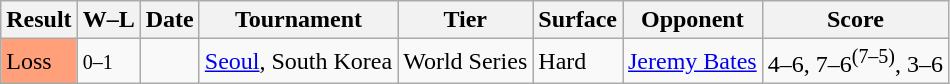<table class="sortable wikitable">
<tr>
<th>Result</th>
<th class="unsortable">W–L</th>
<th>Date</th>
<th>Tournament</th>
<th>Tier</th>
<th>Surface</th>
<th>Opponent</th>
<th class="unsortable">Score</th>
</tr>
<tr>
<td style="background:#ffa07a;">Loss</td>
<td><small>0–1</small></td>
<td><a href='#'></a></td>
<td><a href='#'>Seoul</a>, South Korea</td>
<td>World Series</td>
<td>Hard</td>
<td> <a href='#'>Jeremy Bates</a></td>
<td>4–6, 7–6<sup>(7–5)</sup>, 3–6</td>
</tr>
</table>
